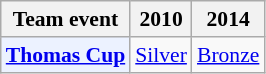<table class="wikitable" style="font-size: 90%; text-align:center">
<tr>
<th>Team event</th>
<th>2010</th>
<th>2014</th>
</tr>
<tr>
<td bgcolor="#ECF2FF"; align="left"><strong><a href='#'>Thomas Cup</a></strong></td>
<td> <a href='#'>Silver</a></td>
<td> <a href='#'>Bronze</a></td>
</tr>
</table>
